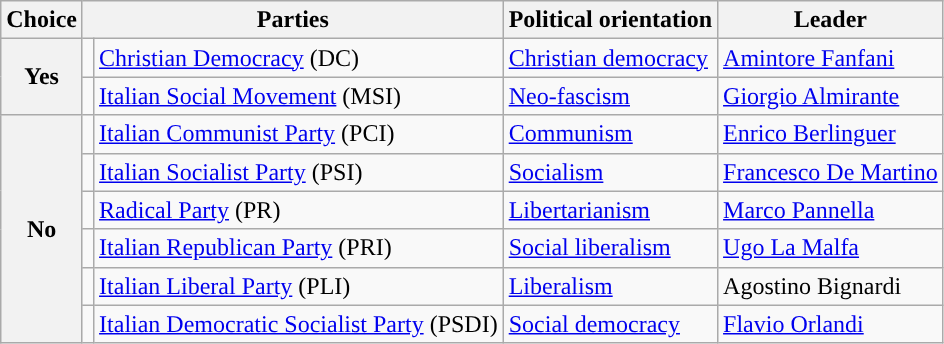<table class="wikitable">
<tr>
<th>Choice</th>
<th colspan=2>Parties</th>
<th>Political orientation</th>
<th>Leader</th>
</tr>
<tr>
<th rowspan="2"> Yes</th>
<td style="background-color: "></td>
<td><a href='#'>Christian Democracy</a> (DC)</td>
<td><a href='#'>Christian democracy</a></td>
<td><a href='#'>Amintore Fanfani</a></td>
</tr>
<tr>
<td style="background-color:"></td>
<td><a href='#'>Italian Social Movement</a> (MSI)</td>
<td><a href='#'>Neo-fascism</a></td>
<td><a href='#'>Giorgio Almirante</a></td>
</tr>
<tr>
<th rowspan="6"> No</th>
<td style="background-color:"></td>
<td><a href='#'>Italian Communist Party</a> (PCI)</td>
<td><a href='#'>Communism</a></td>
<td><a href='#'>Enrico Berlinguer</a></td>
</tr>
<tr>
<td style="background:"></td>
<td><a href='#'>Italian Socialist Party</a> (PSI)</td>
<td><a href='#'>Socialism</a></td>
<td><a href='#'>Francesco De Martino</a></td>
</tr>
<tr>
<td style="background-color:"></td>
<td><a href='#'>Radical Party</a> (PR)</td>
<td><a href='#'>Libertarianism</a></td>
<td><a href='#'>Marco Pannella</a></td>
</tr>
<tr>
<td style="background:"></td>
<td><a href='#'>Italian Republican Party</a> (PRI)</td>
<td><a href='#'>Social liberalism</a></td>
<td><a href='#'>Ugo La Malfa</a></td>
</tr>
<tr>
<td style="background-color: "></td>
<td><a href='#'>Italian Liberal Party</a> (PLI)</td>
<td><a href='#'>Liberalism</a></td>
<td>Agostino Bignardi</td>
</tr>
<tr>
<td></td>
<td><a href='#'>Italian Democratic Socialist Party</a> (PSDI)</td>
<td><a href='#'>Social democracy</a></td>
<td><a href='#'>Flavio Orlandi</a></td>
</tr>
</table>
